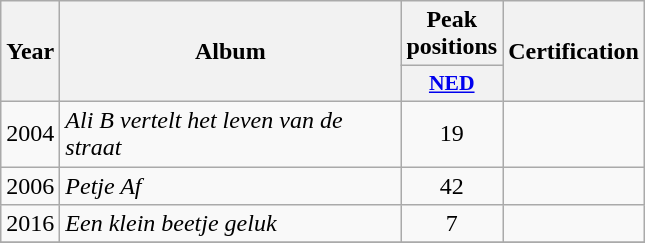<table class="wikitable">
<tr>
<th rowspan="2" style="text-align:center; width:10px;">Year</th>
<th rowspan="2" style="text-align:center; width:220px;">Album</th>
<th style="text-align:center; width:20px;">Peak positions</th>
<th rowspan="2" style="text-align:center; width:70px;">Certification</th>
</tr>
<tr>
<th scope="col" style="width:3em;font-size:90%;"><a href='#'>NED</a></th>
</tr>
<tr>
<td style="text-align:center;">2004</td>
<td><em>Ali B vertelt het leven van de straat</em></td>
<td style="text-align:center;">19</td>
<td style="text-align:center;"></td>
</tr>
<tr>
<td style="text-align:center;">2006</td>
<td><em>Petje Af</em></td>
<td style="text-align:center;">42</td>
<td style="text-align:center;"></td>
</tr>
<tr>
<td style="text-align:center;">2016</td>
<td><em>Een klein beetje geluk</em></td>
<td style="text-align:center;">7</td>
<td style="text-align:center;"></td>
</tr>
<tr>
</tr>
</table>
